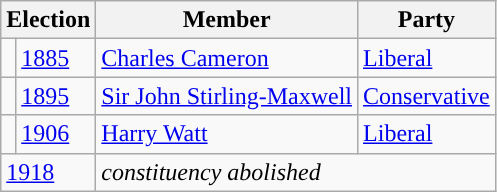<table class="wikitable">
<tr>
<th colspan="2">Election</th>
<th>Member</th>
<th>Party</th>
</tr>
<tr>
<td style="color:inherit;background-color: "></td>
<td><a href='#'>1885</a></td>
<td><a href='#'>Charles Cameron</a></td>
<td><a href='#'>Liberal</a></td>
</tr>
<tr>
<td style="color:inherit;background-color: "></td>
<td><a href='#'>1895</a></td>
<td><a href='#'>Sir John Stirling-Maxwell</a></td>
<td><a href='#'>Conservative</a></td>
</tr>
<tr>
<td style="color:inherit;background-color: "></td>
<td><a href='#'>1906</a></td>
<td><a href='#'>Harry Watt</a></td>
<td><a href='#'>Liberal</a></td>
</tr>
<tr>
<td colspan="2"><a href='#'>1918</a></td>
<td colspan="2"><em>constituency abolished</em></td>
</tr>
</table>
